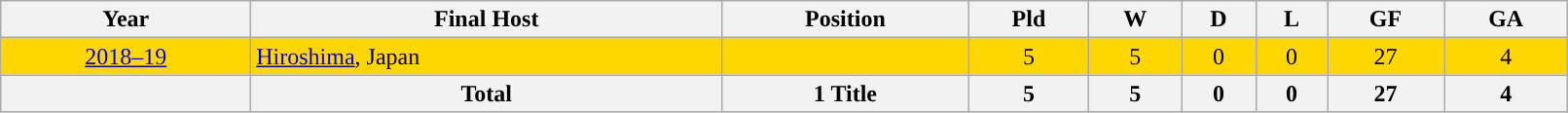<table class="wikitable" style="text-align: center; width:85%">
<tr>
<th>Year</th>
<th>Final Host</th>
<th>Position</th>
<th>Pld</th>
<th>W</th>
<th>D</th>
<th>L</th>
<th>GF</th>
<th>GA</th>
</tr>
<tr bgcolor=gold>
<td><a href='#'>2018–19</a></td>
<td align=left> <a href='#'>Hiroshima</a>, Japan</td>
<td></td>
<td>5</td>
<td>5</td>
<td>0</td>
<td>0</td>
<td>27</td>
<td>4</td>
</tr>
<tr>
<th></th>
<th>Total</th>
<th>1 Title</th>
<th>5</th>
<th>5</th>
<th>0</th>
<th>0</th>
<th>27</th>
<th>4</th>
</tr>
</table>
